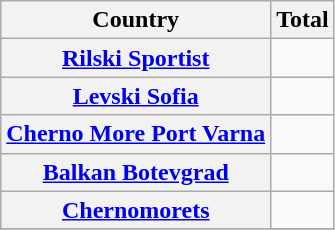<table class="sortable wikitable plainrowheaders">
<tr>
<th scope="col">Country</th>
<th scope="col">Total</th>
</tr>
<tr>
<th scope="row"><a href='#'>Rilski Sportist</a></th>
<td align="center"></td>
</tr>
<tr>
<th scope="row"><a href='#'>Levski Sofia</a></th>
<td align="center"></td>
</tr>
<tr>
<th scope="row"><a href='#'>Cherno More Port Varna</a></th>
<td align="center"></td>
</tr>
<tr>
<th scope="row"><a href='#'>Balkan Botevgrad</a></th>
<td align="center"></td>
</tr>
<tr>
<th scope="row"><a href='#'>Chernomorets</a></th>
<td align="center"></td>
</tr>
<tr>
</tr>
</table>
